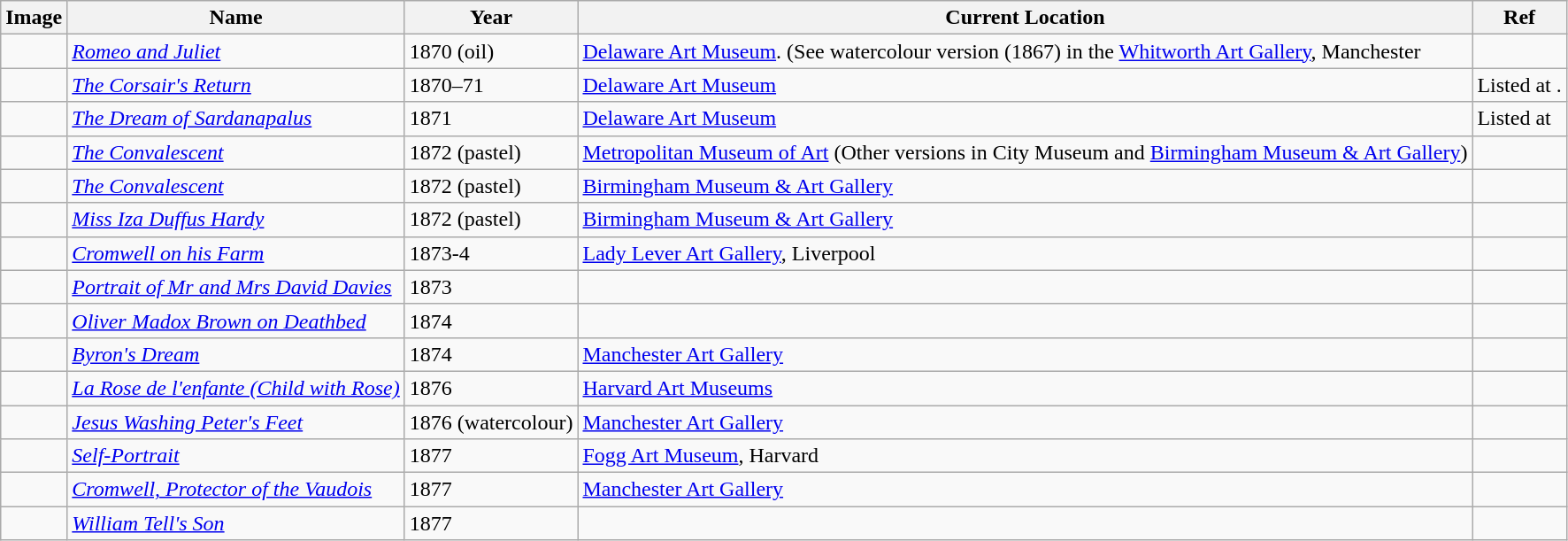<table class="sortable wikitable" style="margin-left:0.5em; text-align:left">
<tr>
<th>Image</th>
<th>Name</th>
<th>Year</th>
<th>Current Location</th>
<th>Ref</th>
</tr>
<tr>
<td></td>
<td><em><a href='#'>Romeo and Juliet</a></em></td>
<td>1870 (oil)</td>
<td><a href='#'>Delaware Art Museum</a>. (See watercolour version (1867) in the <a href='#'>Whitworth Art Gallery</a>, Manchester</td>
<td></td>
</tr>
<tr>
<td></td>
<td><em><a href='#'>The Corsair's Return</a></em></td>
<td>1870–71</td>
<td><a href='#'>Delaware Art Museum</a></td>
<td>Listed at .</td>
</tr>
<tr>
<td></td>
<td><em><a href='#'>The Dream of Sardanapalus</a></em></td>
<td>1871</td>
<td><a href='#'>Delaware Art Museum</a></td>
<td>Listed at </td>
</tr>
<tr>
<td></td>
<td><em><a href='#'>The Convalescent</a></em></td>
<td>1872 (pastel)</td>
<td><a href='#'>Metropolitan Museum of Art</a> (Other versions in City Museum and <a href='#'>Birmingham Museum & Art Gallery</a>)</td>
<td></td>
</tr>
<tr>
<td></td>
<td><em><a href='#'>The Convalescent</a></em></td>
<td>1872 (pastel)</td>
<td><a href='#'>Birmingham Museum & Art Gallery</a></td>
<td></td>
</tr>
<tr>
<td></td>
<td><em><a href='#'>Miss Iza Duffus Hardy</a></em></td>
<td>1872 (pastel)</td>
<td><a href='#'>Birmingham Museum & Art Gallery</a></td>
<td></td>
</tr>
<tr>
<td></td>
<td><em><a href='#'>Cromwell on his Farm</a></em></td>
<td>1873-4</td>
<td><a href='#'>Lady Lever Art Gallery</a>, Liverpool</td>
<td></td>
</tr>
<tr>
<td></td>
<td><em><a href='#'>Portrait of Mr and Mrs David Davies</a></em></td>
<td>1873</td>
<td></td>
<td></td>
</tr>
<tr>
<td></td>
<td><em><a href='#'>Oliver Madox Brown on Deathbed</a></em></td>
<td>1874</td>
<td></td>
<td></td>
</tr>
<tr>
<td></td>
<td><em><a href='#'>Byron's Dream</a></em></td>
<td>1874</td>
<td><a href='#'>Manchester Art Gallery</a></td>
<td></td>
</tr>
<tr>
<td></td>
<td><em><a href='#'>La Rose de l'enfante (Child with Rose)</a></em></td>
<td>1876</td>
<td><a href='#'>Harvard Art Museums</a></td>
<td></td>
</tr>
<tr>
<td></td>
<td><em><a href='#'>Jesus Washing Peter's Feet</a></em></td>
<td>1876 (watercolour)</td>
<td><a href='#'>Manchester Art Gallery</a></td>
<td></td>
</tr>
<tr>
<td></td>
<td><em><a href='#'>Self-Portrait</a></em></td>
<td>1877</td>
<td><a href='#'>Fogg Art Museum</a>, Harvard</td>
<td></td>
</tr>
<tr>
<td></td>
<td><em><a href='#'>Cromwell, Protector of the Vaudois</a></em></td>
<td>1877</td>
<td><a href='#'>Manchester Art Gallery</a></td>
<td></td>
</tr>
<tr>
<td></td>
<td><em><a href='#'>William Tell's Son</a></em></td>
<td>1877</td>
<td></td>
<td></td>
</tr>
</table>
